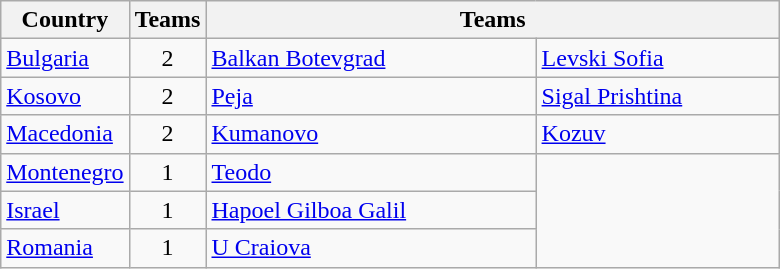<table class="wikitable">
<tr>
<th rowspan=1>Country</th>
<th rowspan=1>Teams</th>
<th colspan=3 width=375px>Teams</th>
</tr>
<tr>
<td> <a href='#'>Bulgaria</a></td>
<td align=center>2</td>
<td><a href='#'>Balkan Botevgrad</a></td>
<td><a href='#'>Levski Sofia</a></td>
</tr>
<tr>
<td> <a href='#'>Kosovo</a></td>
<td align=center>2</td>
<td><a href='#'>Peja</a></td>
<td><a href='#'>Sigal Prishtina</a></td>
</tr>
<tr>
<td> <a href='#'>Macedonia</a></td>
<td align=center>2</td>
<td><a href='#'>Kumanovo</a></td>
<td><a href='#'>Kozuv</a></td>
</tr>
<tr>
<td> <a href='#'>Montenegro</a></td>
<td align=center>1</td>
<td><a href='#'>Teodo</a></td>
</tr>
<tr>
<td> <a href='#'>Israel</a></td>
<td align=center>1</td>
<td><a href='#'>Hapoel Gilboa Galil</a></td>
</tr>
<tr>
<td> <a href='#'>Romania</a></td>
<td align=center>1</td>
<td><a href='#'>U Craiova</a></td>
</tr>
</table>
